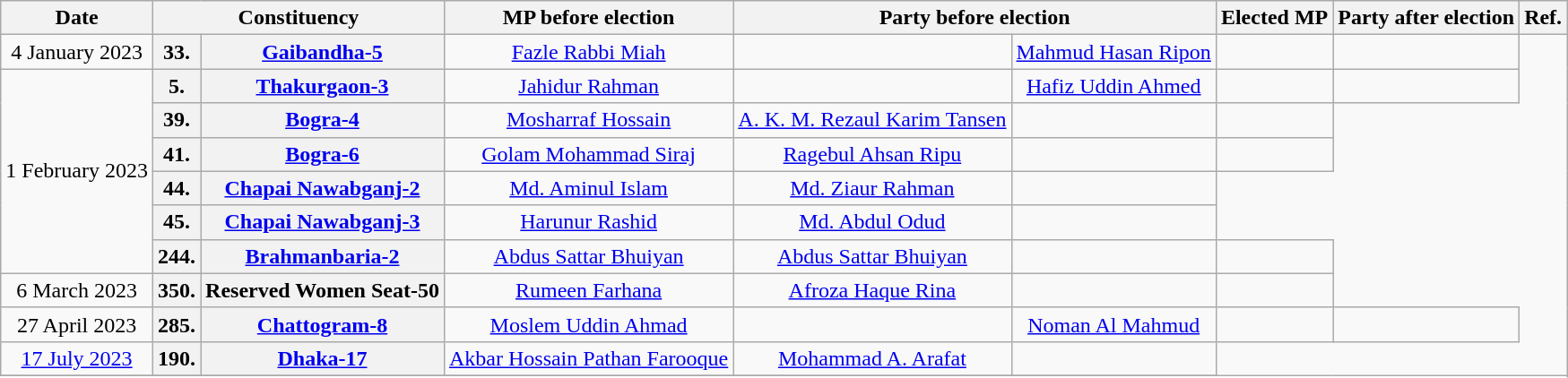<table class="wikitable sortable" style="text-align:center;">
<tr>
<th>Date</th>
<th colspan="2">Constituency</th>
<th>MP before election</th>
<th colspan="2">Party before election</th>
<th>Elected MP</th>
<th colspan="2">Party after election</th>
<th>Ref.</th>
</tr>
<tr>
<td>4 January 2023</td>
<th>33.</th>
<th><a href='#'>Gaibandha-5</a></th>
<td><a href='#'>Fazle Rabbi Miah</a></td>
<td></td>
<td><a href='#'>Mahmud Hasan Ripon</a></td>
<td></td>
<td></td>
</tr>
<tr>
<td rowspan="6">1 February 2023</td>
<th>5.</th>
<th><a href='#'>Thakurgaon-3</a></th>
<td><a href='#'>Jahidur Rahman</a></td>
<td></td>
<td><a href='#'>Hafiz Uddin Ahmed</a></td>
<td></td>
<td></td>
</tr>
<tr>
<th>39.</th>
<th><a href='#'>Bogra-4</a></th>
<td><a href='#'>Mosharraf Hossain</a></td>
<td><a href='#'>A. K. M. Rezaul Karim Tansen</a></td>
<td></td>
<td></td>
</tr>
<tr>
<th>41.</th>
<th><a href='#'>Bogra-6</a></th>
<td><a href='#'>Golam Mohammad Siraj</a></td>
<td><a href='#'>Ragebul Ahsan Ripu</a></td>
<td></td>
<td></td>
</tr>
<tr>
<th>44.</th>
<th><a href='#'>Chapai Nawabganj-2</a></th>
<td><a href='#'>Md. Aminul Islam</a></td>
<td><a href='#'>Md. Ziaur Rahman</a></td>
<td></td>
</tr>
<tr>
<th>45.</th>
<th><a href='#'>Chapai Nawabganj-3</a></th>
<td><a href='#'>Harunur Rashid</a></td>
<td><a href='#'>Md. Abdul Odud</a></td>
<td></td>
</tr>
<tr>
<th>244.</th>
<th><a href='#'>Brahmanbaria-2</a></th>
<td><a href='#'>Abdus Sattar Bhuiyan</a></td>
<td><a href='#'>Abdus Sattar Bhuiyan</a></td>
<td></td>
<td></td>
</tr>
<tr>
<td>6 March 2023</td>
<th>350.</th>
<th>Reserved Women Seat-50</th>
<td><a href='#'>Rumeen Farhana</a></td>
<td><a href='#'>Afroza Haque Rina</a></td>
<td></td>
<td></td>
</tr>
<tr>
<td>27 April 2023</td>
<th>285.</th>
<th><a href='#'>Chattogram-8</a></th>
<td><a href='#'>Moslem Uddin Ahmad</a></td>
<td></td>
<td><a href='#'>Noman Al Mahmud</a></td>
<td></td>
<td></td>
</tr>
<tr>
<td><a href='#'>17 July 2023</a></td>
<th>190.</th>
<th><a href='#'>Dhaka-17</a></th>
<td><a href='#'>Akbar Hossain Pathan Farooque</a></td>
<td><a href='#'>Mohammad A. Arafat</a></td>
<td></td>
</tr>
<tr>
</tr>
</table>
